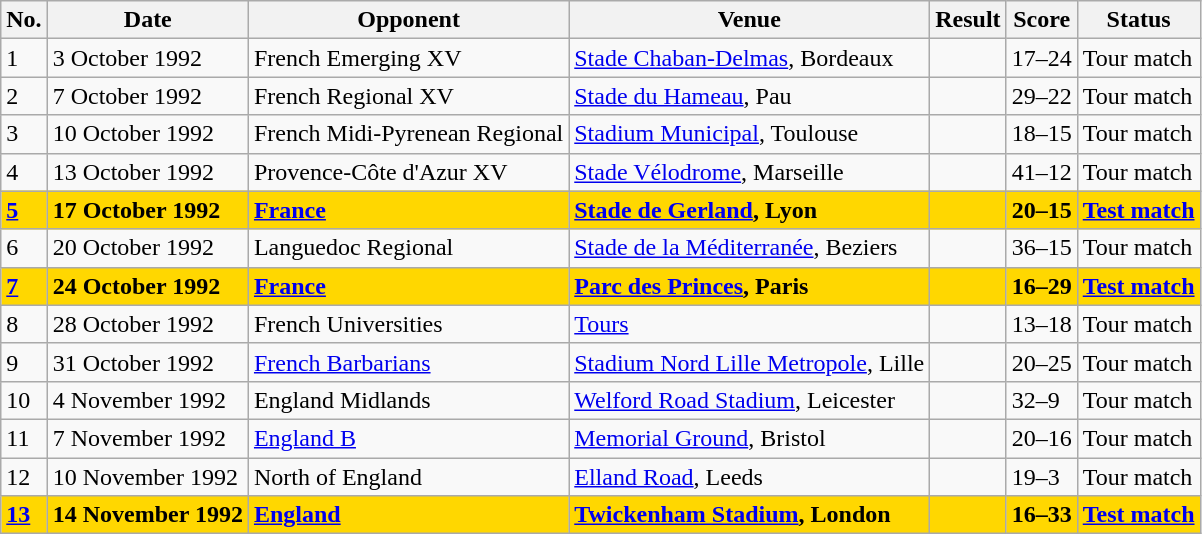<table class=wikitable>
<tr>
<th>No.</th>
<th>Date</th>
<th>Opponent</th>
<th>Venue</th>
<th>Result</th>
<th>Score</th>
<th>Status</th>
</tr>
<tr>
<td>1</td>
<td>3 October 1992</td>
<td>French Emerging XV</td>
<td><a href='#'>Stade Chaban-Delmas</a>, Bordeaux</td>
<td></td>
<td>17–24</td>
<td>Tour match</td>
</tr>
<tr>
<td>2</td>
<td>7 October 1992</td>
<td>French Regional XV</td>
<td><a href='#'>Stade du Hameau</a>, Pau</td>
<td></td>
<td>29–22</td>
<td>Tour match</td>
</tr>
<tr>
<td>3</td>
<td>10 October 1992</td>
<td>French Midi-Pyrenean Regional</td>
<td><a href='#'>Stadium Municipal</a>, Toulouse</td>
<td></td>
<td>18–15</td>
<td>Tour match</td>
</tr>
<tr>
<td>4</td>
<td>13 October 1992</td>
<td>Provence-Côte d'Azur XV</td>
<td><a href='#'>Stade Vélodrome</a>, Marseille</td>
<td></td>
<td>41–12</td>
<td>Tour match</td>
</tr>
<tr bgcolor=gold>
<td><a href='#'><strong>5</strong></a></td>
<td><strong>17 October 1992</strong></td>
<td><strong><a href='#'>France</a></strong></td>
<td><strong><a href='#'>Stade de Gerland</a>, Lyon</strong></td>
<td></td>
<td><strong>20–15</strong></td>
<td><strong><a href='#'>Test match</a></strong></td>
</tr>
<tr>
<td>6</td>
<td>20 October 1992</td>
<td>Languedoc Regional</td>
<td><a href='#'>Stade de la Méditerranée</a>, Beziers</td>
<td></td>
<td>36–15</td>
<td>Tour match</td>
</tr>
<tr bgcolor=gold>
<td><a href='#'><strong>7</strong></a></td>
<td><strong>24 October 1992</strong></td>
<td><strong><a href='#'>France</a></strong></td>
<td><strong><a href='#'>Parc des Princes</a>, Paris</strong></td>
<td></td>
<td><strong>16–29</strong></td>
<td><strong><a href='#'>Test match</a></strong></td>
</tr>
<tr>
<td>8</td>
<td>28 October 1992</td>
<td>French Universities</td>
<td><a href='#'>Tours</a></td>
<td></td>
<td>13–18</td>
<td>Tour match</td>
</tr>
<tr>
<td>9</td>
<td>31 October 1992</td>
<td><a href='#'>French Barbarians</a></td>
<td><a href='#'>Stadium Nord Lille Metropole</a>, Lille</td>
<td></td>
<td>20–25</td>
<td>Tour match</td>
</tr>
<tr>
<td>10</td>
<td>4 November 1992</td>
<td>England Midlands</td>
<td><a href='#'>Welford Road Stadium</a>, Leicester</td>
<td></td>
<td>32–9</td>
<td>Tour match</td>
</tr>
<tr>
<td>11</td>
<td>7 November 1992</td>
<td><a href='#'>England B</a></td>
<td><a href='#'>Memorial Ground</a>, Bristol</td>
<td></td>
<td>20–16</td>
<td>Tour match</td>
</tr>
<tr>
<td>12</td>
<td>10 November 1992</td>
<td>North of England</td>
<td><a href='#'>Elland Road</a>, Leeds</td>
<td></td>
<td>19–3</td>
<td>Tour match</td>
</tr>
<tr bgcolor=gold>
<td><a href='#'><strong>13</strong></a></td>
<td><strong>14 November 1992</strong></td>
<td><strong><a href='#'>England</a></strong></td>
<td><strong><a href='#'>Twickenham Stadium</a>, London</strong></td>
<td></td>
<td><strong>16–33</strong></td>
<td><strong><a href='#'>Test match</a></strong></td>
</tr>
</table>
